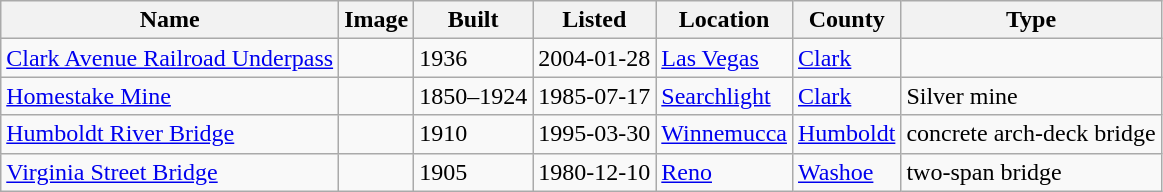<table class="wikitable sortable">
<tr>
<th>Name</th>
<th>Image</th>
<th>Built</th>
<th>Listed</th>
<th>Location</th>
<th>County</th>
<th>Type</th>
</tr>
<tr>
<td><a href='#'>Clark Avenue Railroad Underpass</a></td>
<td></td>
<td>1936</td>
<td>2004-01-28</td>
<td><a href='#'>Las Vegas</a><br><small></small></td>
<td><a href='#'>Clark</a></td>
<td></td>
</tr>
<tr>
<td><a href='#'>Homestake Mine</a></td>
<td></td>
<td>1850–1924</td>
<td>1985-07-17</td>
<td><a href='#'>Searchlight</a></td>
<td><a href='#'>Clark</a></td>
<td>Silver mine</td>
</tr>
<tr>
<td><a href='#'>Humboldt River Bridge</a></td>
<td></td>
<td>1910</td>
<td>1995-03-30</td>
<td><a href='#'>Winnemucca</a><br><small></small></td>
<td><a href='#'>Humboldt</a></td>
<td>concrete arch-deck bridge</td>
</tr>
<tr>
<td><a href='#'>Virginia Street Bridge</a></td>
<td></td>
<td>1905</td>
<td>1980-12-10</td>
<td><a href='#'>Reno</a><br><small></small></td>
<td><a href='#'>Washoe</a></td>
<td>two-span bridge</td>
</tr>
</table>
